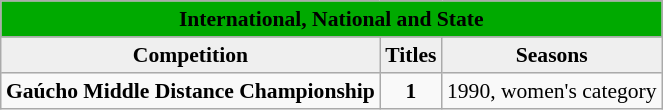<table border="2" cellpadding="3" cellspacing="0" style="margin: 1em 1em 1em 0; background: #f9f9f9; border: 1px #aaa solid; border-collapse: collapse; font-size: 90%;">
<tr bgcolor="#CCCCCC" align="center">
<th colspan="3" style="background: #00AA00;"><span>International, National and State</span></th>
</tr>
<tr bgcolor="#EFEFEF" align="center">
<td><span> <strong>Competition</strong></span></td>
<td><span><strong>Titles</strong></span></td>
<td><span> <strong>Seasons</strong></span></td>
</tr>
<tr>
<td><strong>Gaúcho Middle Distance Championship</strong></td>
<th align="center">1</th>
<td>1990, women's category</td>
</tr>
</table>
